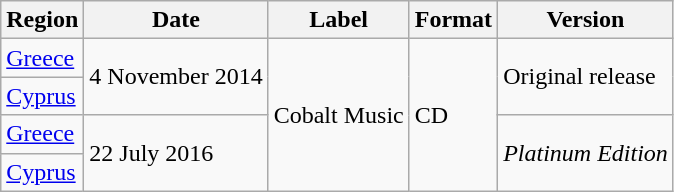<table class="sortable wikitable">
<tr>
<th>Region</th>
<th>Date</th>
<th>Label</th>
<th>Format</th>
<th>Version</th>
</tr>
<tr>
<td><a href='#'>Greece</a></td>
<td rowspan="2">4 November 2014</td>
<td rowspan="4">Cobalt Music</td>
<td rowspan="4">CD</td>
<td rowspan="2">Original release</td>
</tr>
<tr>
<td><a href='#'>Cyprus</a></td>
</tr>
<tr>
<td><a href='#'>Greece</a></td>
<td rowspan="2">22 July 2016</td>
<td rowspan="2"><em>Platinum Edition</em></td>
</tr>
<tr>
<td><a href='#'>Cyprus</a></td>
</tr>
</table>
